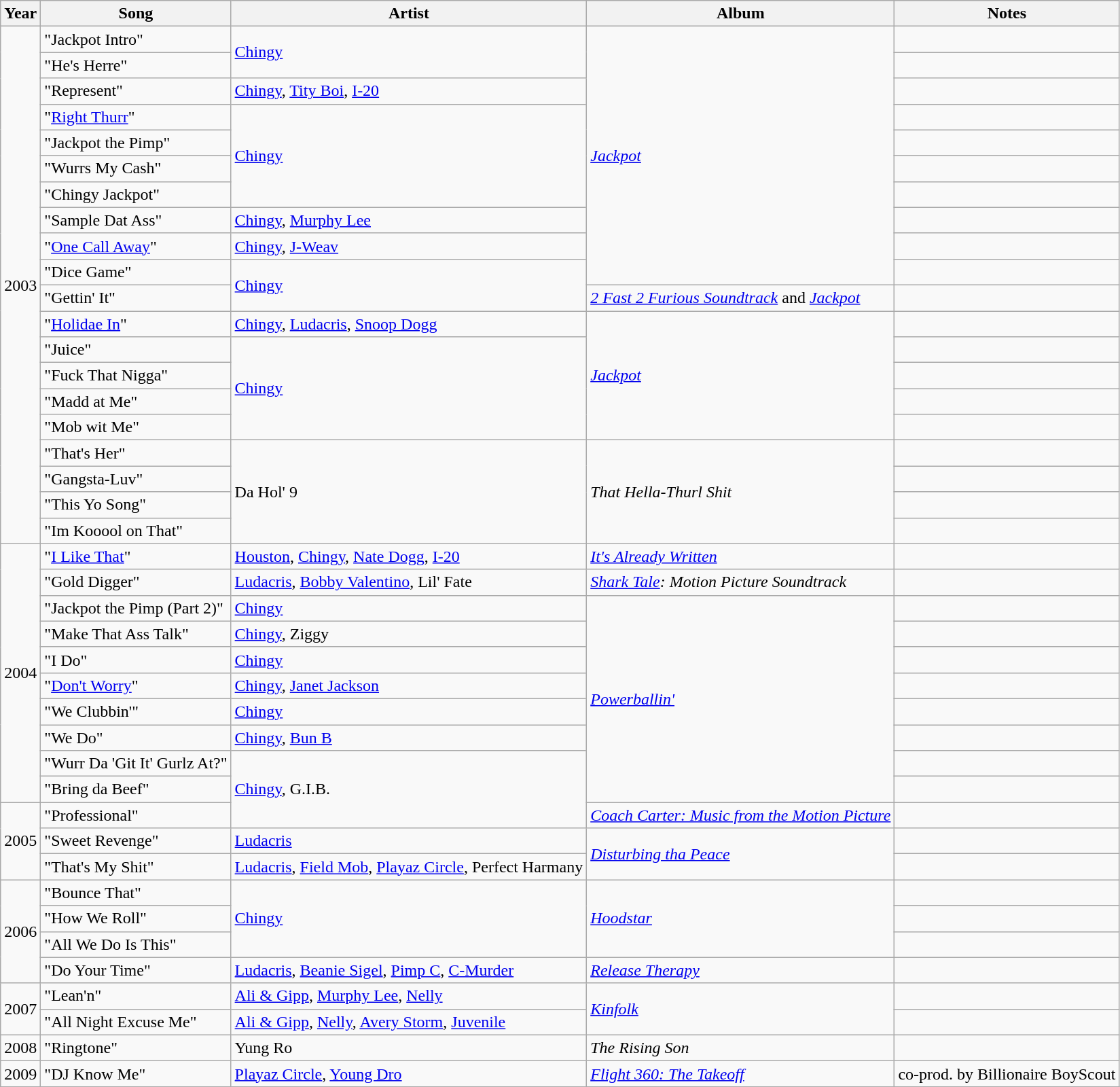<table class="wikitable plainrowheaders sortable">
<tr>
<th>Year</th>
<th>Song</th>
<th>Artist</th>
<th>Album</th>
<th>Notes</th>
</tr>
<tr>
<td rowspan="20">2003</td>
<td>"Jackpot Intro"</td>
<td rowspan="2"><a href='#'>Chingy</a></td>
<td rowspan="10"><em><a href='#'>Jackpot</a></em></td>
<td></td>
</tr>
<tr>
<td>"He's Herre"</td>
<td></td>
</tr>
<tr>
<td>"Represent"</td>
<td><a href='#'>Chingy</a>, <a href='#'>Tity Boi</a>, <a href='#'>I-20</a></td>
<td></td>
</tr>
<tr>
<td>"<a href='#'>Right Thurr</a>"</td>
<td rowspan="4"><a href='#'>Chingy</a></td>
<td></td>
</tr>
<tr>
<td>"Jackpot the Pimp"</td>
<td></td>
</tr>
<tr>
<td>"Wurrs My Cash"</td>
<td></td>
</tr>
<tr>
<td>"Chingy Jackpot"</td>
<td></td>
</tr>
<tr>
<td>"Sample Dat Ass"</td>
<td><a href='#'>Chingy</a>, <a href='#'>Murphy Lee</a></td>
<td></td>
</tr>
<tr>
<td>"<a href='#'>One Call Away</a>"</td>
<td><a href='#'>Chingy</a>, <a href='#'>J-Weav</a></td>
<td></td>
</tr>
<tr>
<td>"Dice Game"</td>
<td rowspan="2"><a href='#'>Chingy</a></td>
<td></td>
</tr>
<tr>
<td>"Gettin' It"</td>
<td><em><a href='#'>2 Fast 2 Furious Soundtrack</a></em> and <em><a href='#'>Jackpot</a></em></td>
<td></td>
</tr>
<tr>
<td>"<a href='#'>Holidae In</a>"</td>
<td><a href='#'>Chingy</a>, <a href='#'>Ludacris</a>, <a href='#'>Snoop Dogg</a></td>
<td rowspan="5"><em><a href='#'>Jackpot</a></em></td>
<td></td>
</tr>
<tr>
<td>"Juice"</td>
<td rowspan="4"><a href='#'>Chingy</a></td>
<td></td>
</tr>
<tr>
<td>"Fuck That Nigga"</td>
<td></td>
</tr>
<tr>
<td>"Madd at Me"</td>
<td></td>
</tr>
<tr>
<td>"Mob wit Me"</td>
<td></td>
</tr>
<tr>
<td>"That's Her"</td>
<td rowspan="4">Da Hol' 9</td>
<td rowspan="4"><em>That Hella-Thurl Shit</em></td>
<td></td>
</tr>
<tr>
<td>"Gangsta-Luv"</td>
<td></td>
</tr>
<tr>
<td>"This Yo Song"</td>
<td></td>
</tr>
<tr>
<td>"Im Kooool on That"</td>
<td></td>
</tr>
<tr>
<td rowspan="10">2004</td>
<td>"<a href='#'>I Like That</a>"</td>
<td><a href='#'>Houston</a>, <a href='#'>Chingy</a>, <a href='#'>Nate Dogg</a>, <a href='#'>I-20</a></td>
<td><em><a href='#'>It's Already Written</a></em></td>
<td></td>
</tr>
<tr>
<td>"Gold Digger"</td>
<td><a href='#'>Ludacris</a>, <a href='#'>Bobby Valentino</a>, Lil' Fate</td>
<td><em><a href='#'>Shark Tale</a>: Motion Picture Soundtrack</em></td>
<td></td>
</tr>
<tr>
<td>"Jackpot the Pimp (Part 2)"</td>
<td><a href='#'>Chingy</a></td>
<td rowspan="8"><em><a href='#'>Powerballin'</a></em></td>
<td></td>
</tr>
<tr>
<td>"Make That Ass Talk"</td>
<td><a href='#'>Chingy</a>, Ziggy</td>
<td></td>
</tr>
<tr>
<td>"I Do"</td>
<td><a href='#'>Chingy</a></td>
<td></td>
</tr>
<tr>
<td>"<a href='#'>Don't Worry</a>"</td>
<td><a href='#'>Chingy</a>, <a href='#'>Janet Jackson</a></td>
<td></td>
</tr>
<tr>
<td>"We Clubbin'"</td>
<td><a href='#'>Chingy</a></td>
<td></td>
</tr>
<tr>
<td>"We Do"</td>
<td><a href='#'>Chingy</a>, <a href='#'>Bun B</a></td>
<td></td>
</tr>
<tr>
<td>"Wurr Da 'Git It' Gurlz At?"</td>
<td rowspan="3"><a href='#'>Chingy</a>, G.I.B.</td>
<td></td>
</tr>
<tr>
<td>"Bring da Beef"</td>
<td></td>
</tr>
<tr>
<td rowspan="3">2005</td>
<td>"Professional"</td>
<td><em><a href='#'>Coach Carter: Music from the Motion Picture</a></em></td>
<td></td>
</tr>
<tr>
<td>"Sweet Revenge"</td>
<td><a href='#'>Ludacris</a></td>
<td rowspan="2"><em><a href='#'>Disturbing tha Peace</a></em></td>
<td></td>
</tr>
<tr>
<td>"That's My Shit"</td>
<td><a href='#'>Ludacris</a>, <a href='#'>Field Mob</a>, <a href='#'>Playaz Circle</a>, Perfect Harmany</td>
<td></td>
</tr>
<tr>
<td rowspan="4">2006</td>
<td>"Bounce That"</td>
<td rowspan="3"><a href='#'>Chingy</a></td>
<td rowspan="3"><em><a href='#'>Hoodstar</a></em></td>
<td></td>
</tr>
<tr>
<td>"How We Roll"</td>
<td></td>
</tr>
<tr>
<td>"All We Do Is This"</td>
<td></td>
</tr>
<tr>
<td>"Do Your Time"</td>
<td><a href='#'>Ludacris</a>, <a href='#'>Beanie Sigel</a>, <a href='#'>Pimp C</a>, <a href='#'>C-Murder</a></td>
<td><em><a href='#'>Release Therapy</a></em></td>
<td></td>
</tr>
<tr>
<td rowspan="2">2007</td>
<td>"Lean'n"</td>
<td><a href='#'>Ali & Gipp</a>, <a href='#'>Murphy Lee</a>, <a href='#'>Nelly</a></td>
<td rowspan="2"><em><a href='#'>Kinfolk</a></em></td>
<td></td>
</tr>
<tr>
<td>"All Night Excuse Me"</td>
<td><a href='#'>Ali & Gipp</a>, <a href='#'>Nelly</a>, <a href='#'>Avery Storm</a>, <a href='#'>Juvenile</a></td>
<td></td>
</tr>
<tr>
<td>2008</td>
<td>"Ringtone"</td>
<td>Yung Ro</td>
<td><em>The Rising Son</em></td>
<td></td>
</tr>
<tr>
<td>2009</td>
<td>"DJ Know Me"</td>
<td><a href='#'>Playaz Circle</a>, <a href='#'>Young Dro</a></td>
<td><em><a href='#'>Flight 360: The Takeoff</a></em></td>
<td>co-prod. by Billionaire BoyScout</td>
</tr>
<tr>
</tr>
</table>
